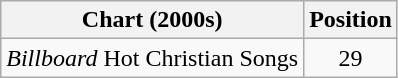<table class="wikitable">
<tr>
<th>Chart (2000s)</th>
<th>Position</th>
</tr>
<tr>
<td><em>Billboard</em> Hot Christian Songs</td>
<td align="center">29</td>
</tr>
</table>
